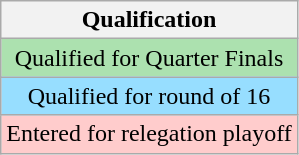<table class="wikitable" style="text-align:center">
<tr>
<th>Qualification</th>
</tr>
<tr style="background: #ACE1AF;">
<td>Qualified for Quarter Finals</td>
</tr>
<tr style="background: #97DEFF;">
<td>Qualified for round of 16</td>
</tr>
<tr style="background:#FFCCCC">
<td>Entered for relegation playoff</td>
</tr>
</table>
